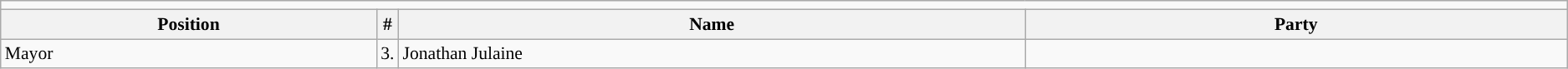<table class=wikitable style="font-size:90%">
<tr>
<td colspan="5"></td>
</tr>
<tr>
<th width=24%>Position</th>
<th width=1%>#</th>
<th width=40%>Name</th>
<th colspan=2>Party</th>
</tr>
<tr>
<td>Mayor</td>
<td>3.</td>
<td>Jonathan Julaine</td>
<td></td>
</tr>
</table>
